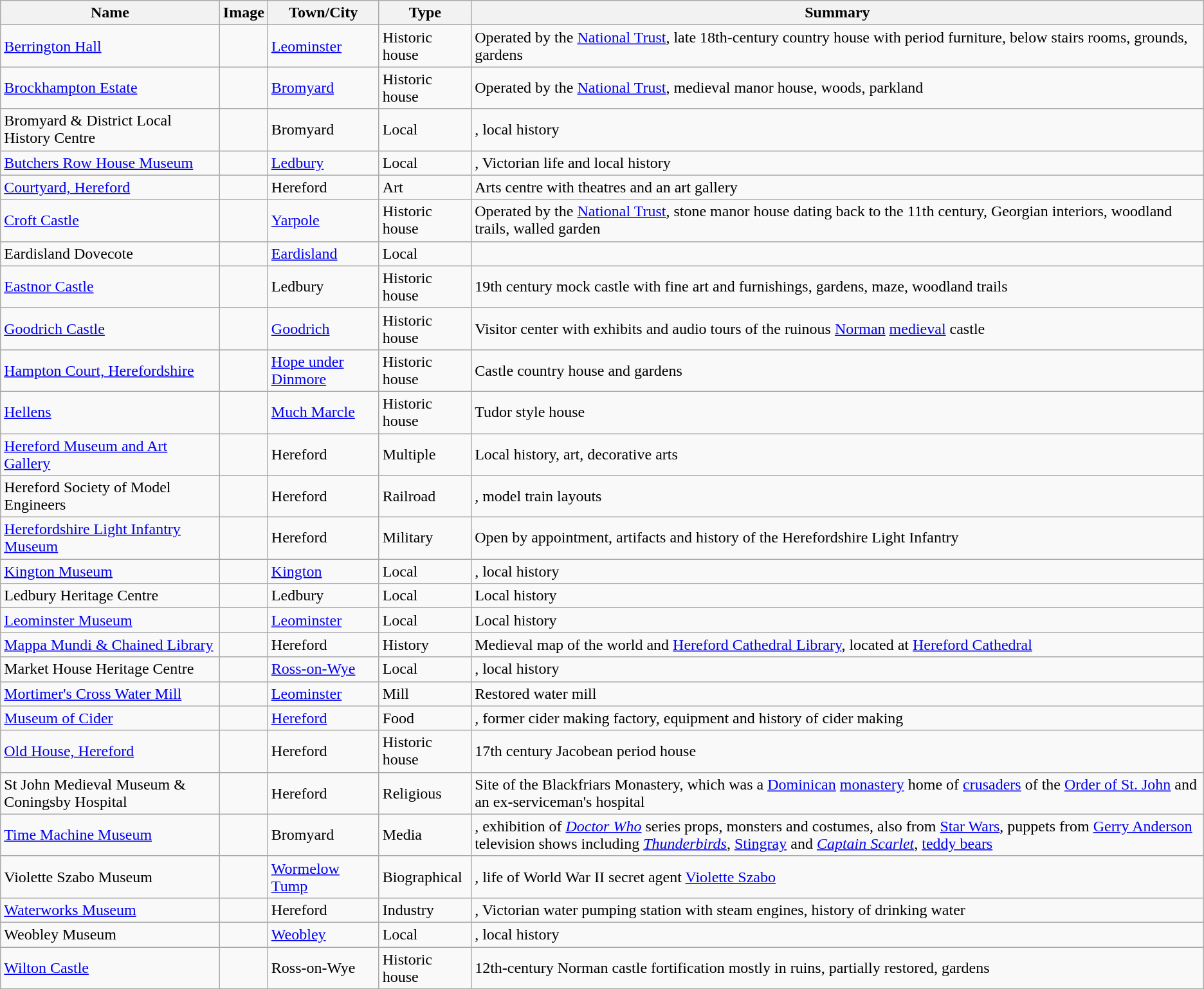<table class="wikitable sortable">
<tr>
<th>Name</th>
<th>Image</th>
<th>Town/City</th>
<th>Type</th>
<th>Summary</th>
</tr>
<tr>
<td><a href='#'>Berrington Hall</a></td>
<td></td>
<td><a href='#'>Leominster</a></td>
<td>Historic house</td>
<td>Operated by the <a href='#'>National Trust</a>, late 18th-century country house with period furniture, below stairs rooms, grounds, gardens</td>
</tr>
<tr>
<td><a href='#'>Brockhampton Estate</a></td>
<td></td>
<td><a href='#'>Bromyard</a></td>
<td>Historic house</td>
<td>Operated by the <a href='#'>National Trust</a>, medieval manor house, woods, parkland</td>
</tr>
<tr>
<td>Bromyard & District Local History Centre</td>
<td></td>
<td>Bromyard</td>
<td>Local</td>
<td>, local history</td>
</tr>
<tr>
<td><a href='#'>Butchers Row House Museum</a></td>
<td></td>
<td><a href='#'>Ledbury</a></td>
<td>Local</td>
<td>, Victorian life and local history</td>
</tr>
<tr>
<td><a href='#'>Courtyard, Hereford</a></td>
<td></td>
<td>Hereford</td>
<td>Art</td>
<td>Arts centre with theatres and an art gallery</td>
</tr>
<tr>
<td><a href='#'>Croft Castle</a></td>
<td></td>
<td><a href='#'>Yarpole</a></td>
<td>Historic house</td>
<td>Operated by the <a href='#'>National Trust</a>, stone manor house dating back to the 11th century, Georgian interiors, woodland trails, walled garden</td>
</tr>
<tr>
<td>Eardisland Dovecote</td>
<td></td>
<td><a href='#'>Eardisland</a></td>
<td>Local</td>
<td></td>
</tr>
<tr>
<td><a href='#'>Eastnor Castle</a></td>
<td></td>
<td>Ledbury</td>
<td>Historic house</td>
<td>19th century mock castle with fine art and furnishings, gardens, maze, woodland trails</td>
</tr>
<tr>
<td><a href='#'>Goodrich Castle</a></td>
<td></td>
<td><a href='#'>Goodrich</a></td>
<td>Historic house</td>
<td>Visitor center with exhibits and audio tours of the ruinous <a href='#'>Norman</a> <a href='#'>medieval</a> castle</td>
</tr>
<tr>
<td><a href='#'>Hampton Court, Herefordshire</a></td>
<td></td>
<td><a href='#'>Hope under Dinmore</a></td>
<td>Historic house</td>
<td>Castle country house and gardens</td>
</tr>
<tr>
<td><a href='#'>Hellens</a></td>
<td></td>
<td><a href='#'>Much Marcle</a></td>
<td>Historic house</td>
<td>Tudor style house</td>
</tr>
<tr>
<td><a href='#'>Hereford Museum and Art Gallery</a></td>
<td></td>
<td>Hereford</td>
<td>Multiple</td>
<td>Local history, art, decorative arts</td>
</tr>
<tr>
<td>Hereford Society of Model Engineers</td>
<td></td>
<td>Hereford</td>
<td>Railroad</td>
<td>, model train layouts</td>
</tr>
<tr>
<td><a href='#'>Herefordshire Light Infantry Museum</a></td>
<td></td>
<td>Hereford</td>
<td>Military</td>
<td>Open by appointment, artifacts and history of the Herefordshire Light Infantry</td>
</tr>
<tr>
<td><a href='#'>Kington Museum</a></td>
<td></td>
<td><a href='#'>Kington</a></td>
<td>Local</td>
<td>, local history</td>
</tr>
<tr>
<td>Ledbury Heritage Centre</td>
<td></td>
<td>Ledbury</td>
<td>Local</td>
<td>Local history</td>
</tr>
<tr>
<td><a href='#'>Leominster Museum</a></td>
<td></td>
<td><a href='#'>Leominster</a></td>
<td>Local</td>
<td>Local history</td>
</tr>
<tr>
<td><a href='#'>Mappa Mundi & Chained Library</a></td>
<td></td>
<td>Hereford</td>
<td>History</td>
<td>Medieval map of the world and <a href='#'>Hereford Cathedral Library</a>, located at <a href='#'>Hereford Cathedral</a></td>
</tr>
<tr>
<td>Market House Heritage Centre</td>
<td></td>
<td><a href='#'>Ross-on-Wye</a></td>
<td>Local</td>
<td>, local history</td>
</tr>
<tr>
<td><a href='#'>Mortimer's Cross Water Mill</a></td>
<td></td>
<td><a href='#'>Leominster</a></td>
<td>Mill</td>
<td>Restored water mill</td>
</tr>
<tr>
<td><a href='#'>Museum of Cider</a></td>
<td></td>
<td><a href='#'>Hereford</a></td>
<td>Food</td>
<td>, former cider making factory, equipment and history of cider making</td>
</tr>
<tr>
<td><a href='#'>Old House, Hereford</a></td>
<td></td>
<td>Hereford</td>
<td>Historic house</td>
<td>17th century Jacobean period house</td>
</tr>
<tr>
<td>St John Medieval Museum & Coningsby Hospital</td>
<td></td>
<td>Hereford</td>
<td>Religious</td>
<td>Site of the Blackfriars Monastery, which was a <a href='#'>Dominican</a> <a href='#'>monastery</a> home of <a href='#'>crusaders</a> of the <a href='#'>Order of St. John</a> and an ex-serviceman's hospital</td>
</tr>
<tr>
<td><a href='#'>Time Machine Museum</a></td>
<td></td>
<td>Bromyard</td>
<td>Media</td>
<td>, exhibition of <em><a href='#'>Doctor Who</a></em> series props, monsters and costumes, also from <a href='#'>Star Wars</a>, puppets from <a href='#'>Gerry Anderson</a> television shows including <em><a href='#'>Thunderbirds</a></em>, <a href='#'>Stingray</a> and <em><a href='#'>Captain Scarlet</a></em>, <a href='#'>teddy bears</a></td>
</tr>
<tr>
<td>Violette Szabo Museum</td>
<td></td>
<td><a href='#'>Wormelow Tump</a></td>
<td>Biographical</td>
<td>, life of World War II secret agent <a href='#'>Violette Szabo</a></td>
</tr>
<tr>
<td><a href='#'>Waterworks Museum</a></td>
<td></td>
<td>Hereford</td>
<td>Industry</td>
<td>, Victorian water pumping station with steam engines, history of drinking water</td>
</tr>
<tr>
<td>Weobley Museum</td>
<td></td>
<td><a href='#'>Weobley</a></td>
<td>Local</td>
<td>, local history</td>
</tr>
<tr>
<td><a href='#'>Wilton Castle</a></td>
<td></td>
<td>Ross-on-Wye</td>
<td>Historic house</td>
<td>12th-century Norman castle fortification mostly in ruins, partially restored, gardens</td>
</tr>
<tr>
</tr>
</table>
